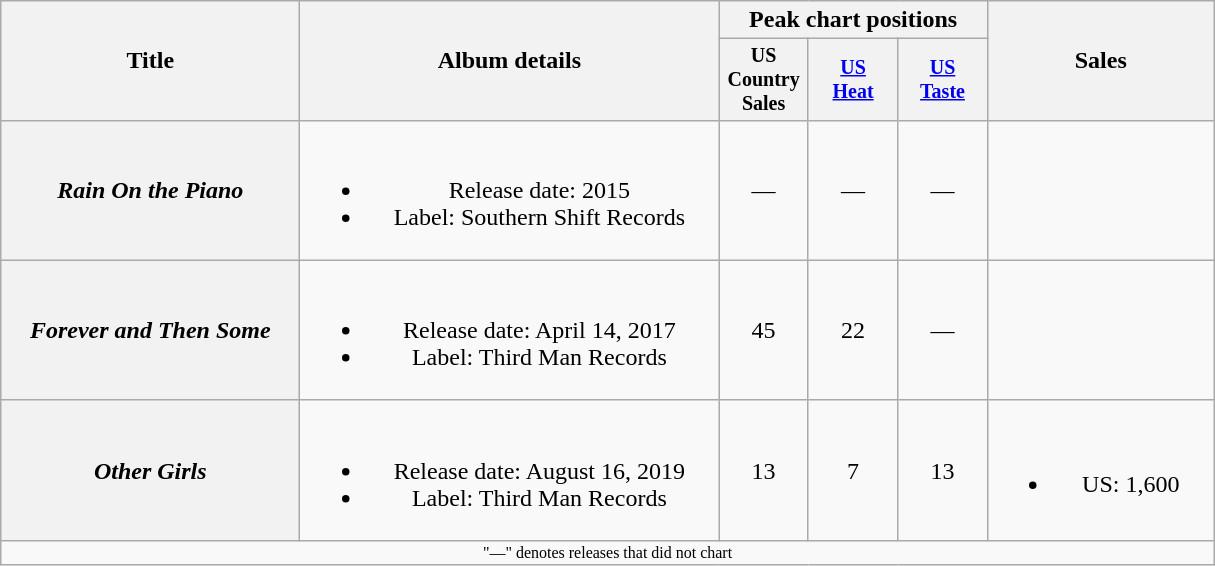<table class="wikitable plainrowheaders" style="text-align:center;">
<tr>
<th rowspan="2" style="width:12em;">Title</th>
<th rowspan="2" style="width:17em;">Album details</th>
<th colspan="3">Peak chart positions</th>
<th rowspan="2" style="width:9em;">Sales</th>
</tr>
<tr style="font-size:smaller;">
<th style="width:4em;">US <br>Country Sales<br></th>
<th style="width:4em;"><a href='#'>US<br>Heat</a><br></th>
<th style="width:4em;"><a href='#'>US<br>Taste</a><br></th>
</tr>
<tr>
<th scope="row"><em>Rain On the Piano</em></th>
<td><br><ul><li>Release date:  2015</li><li>Label:  Southern Shift Records</li></ul></td>
<td>—</td>
<td>—</td>
<td>—</td>
<td></td>
</tr>
<tr>
<th scope="row"><em>Forever and Then Some</em></th>
<td><br><ul><li>Release date: April 14, 2017</li><li>Label: Third Man Records</li></ul></td>
<td>45</td>
<td>22</td>
<td>—</td>
<td></td>
</tr>
<tr>
<th scope="row"><em>Other Girls</em></th>
<td><br><ul><li>Release date: August 16, 2019</li><li>Label: Third Man Records</li></ul></td>
<td>13</td>
<td>7</td>
<td>13</td>
<td><br><ul><li>US: 1,600</li></ul></td>
</tr>
<tr>
<td colspan="6" style="font-size:8pt">"—" denotes releases that did not chart</td>
</tr>
</table>
